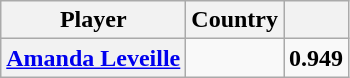<table class="wikitable" style="text-align: center;">
<tr>
<th scope="col">Player</th>
<th scope="col">Country</th>
<th scope="col"></th>
</tr>
<tr>
<th scope="row" align="left"><a href='#'>Amanda Leveille</a></th>
<td></td>
<td><strong>0.949</strong></td>
</tr>
</table>
